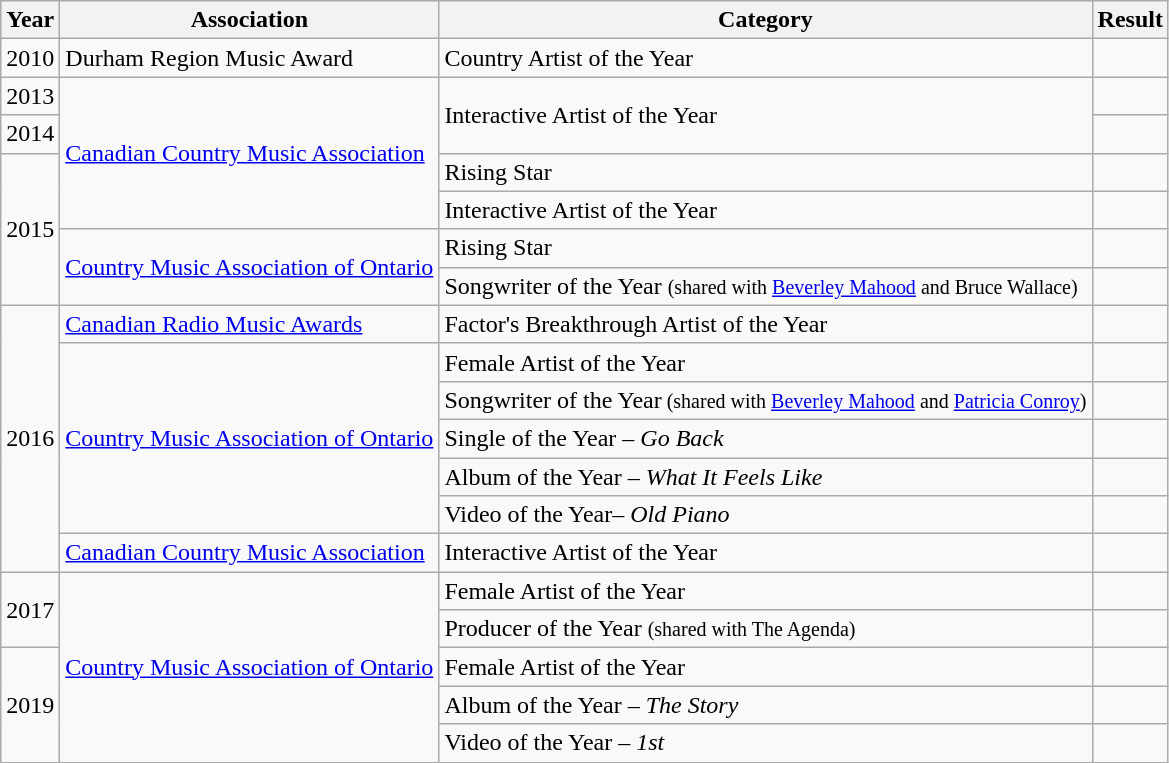<table class="wikitable">
<tr>
<th>Year</th>
<th>Association</th>
<th>Category</th>
<th>Result</th>
</tr>
<tr>
<td>2010</td>
<td>Durham Region Music Award</td>
<td>Country Artist of the Year</td>
<td></td>
</tr>
<tr>
<td>2013</td>
<td rowspan="4"><a href='#'>Canadian Country Music Association</a></td>
<td rowspan=2>Interactive Artist of the Year</td>
<td></td>
</tr>
<tr>
<td>2014</td>
<td></td>
</tr>
<tr>
<td rowspan="4">2015</td>
<td>Rising Star</td>
<td></td>
</tr>
<tr>
<td>Interactive Artist of the Year</td>
<td></td>
</tr>
<tr>
<td rowspan="2"><a href='#'>Country Music Association of Ontario</a></td>
<td>Rising Star</td>
<td></td>
</tr>
<tr>
<td>Songwriter of the Year <small> (shared with <a href='#'>Beverley Mahood</a> and Bruce Wallace)</small></td>
<td></td>
</tr>
<tr>
<td rowspan="7">2016</td>
<td rowspan="1"><a href='#'>Canadian Radio Music Awards</a></td>
<td>Factor's Breakthrough Artist of the Year</td>
<td></td>
</tr>
<tr>
<td rowspan="5"><a href='#'>Country Music Association of Ontario</a></td>
<td>Female Artist of the Year</td>
<td></td>
</tr>
<tr>
<td>Songwriter of the Year<small> (shared with <a href='#'>Beverley Mahood</a> and <a href='#'>Patricia Conroy</a>)</small></td>
<td></td>
</tr>
<tr>
<td>Single of the Year – <em>Go Back</em></td>
<td></td>
</tr>
<tr>
<td>Album of the Year – <em>What It Feels Like</em></td>
<td></td>
</tr>
<tr>
<td>Video of the Year– <em>Old Piano</em></td>
<td></td>
</tr>
<tr>
<td rowspan="1"><a href='#'>Canadian Country Music Association</a></td>
<td rowspan=1>Interactive Artist of the Year</td>
<td></td>
</tr>
<tr>
<td rowspan="2">2017</td>
<td rowspan="5"><a href='#'>Country Music Association of Ontario</a></td>
<td>Female Artist of the Year</td>
<td></td>
</tr>
<tr>
<td>Producer of the Year <small> (shared with The Agenda)</small></td>
<td></td>
</tr>
<tr>
<td rowspan="3">2019</td>
<td>Female Artist of the Year</td>
<td></td>
</tr>
<tr>
<td>Album of the Year – <em>The Story</em></td>
<td></td>
</tr>
<tr>
<td>Video of the Year – <em>1st</em></td>
<td></td>
</tr>
</table>
